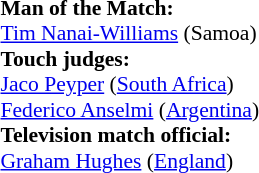<table width=100% style="font-size: 90%">
<tr>
<td><br><strong>Man of the Match:</strong>
<br><a href='#'>Tim Nanai-Williams</a> (Samoa)<br><strong>Touch judges:</strong>
<br><a href='#'>Jaco Peyper</a> (<a href='#'>South Africa</a>)
<br><a href='#'>Federico Anselmi</a> (<a href='#'>Argentina</a>)
<br><strong>Television match official:</strong>
<br><a href='#'>Graham Hughes</a> (<a href='#'>England</a>)</td>
</tr>
</table>
